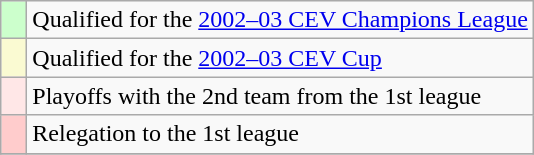<table class="wikitable" style="text-align: left;">
<tr>
<td width=10px bgcolor=#CCFFCC></td>
<td>Qualified for the <a href='#'>2002–03 CEV Champions League</a></td>
</tr>
<tr>
<td width=10px bgcolor=#FAFAD2></td>
<td>Qualified for the <a href='#'>2002–03 CEV Cup</a></td>
</tr>
<tr>
<td width=10px bgcolor=#FFE7E7></td>
<td>Playoffs with the 2nd team from the 1st league</td>
</tr>
<tr>
<td width=10px bgcolor=#FFCCCC></td>
<td>Relegation to the 1st league</td>
</tr>
<tr>
</tr>
</table>
